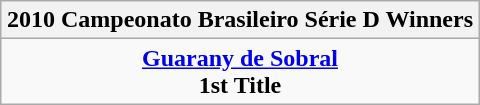<table class="wikitable" style="text-align: center; margin: 0 auto;">
<tr>
<th>2010 Campeonato Brasileiro Série D Winners</th>
</tr>
<tr>
<td><strong><a href='#'>Guarany de Sobral</a></strong><br> <strong>1st Title </strong></td>
</tr>
</table>
